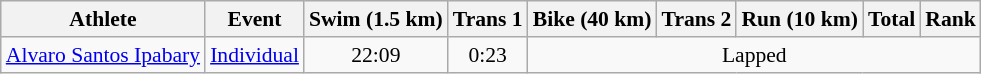<table class="wikitable" style="font-size:90%">
<tr>
<th>Athlete</th>
<th>Event</th>
<th>Swim (1.5 km)</th>
<th>Trans 1</th>
<th>Bike (40 km)</th>
<th>Trans 2</th>
<th>Run (10 km)</th>
<th>Total</th>
<th>Rank</th>
</tr>
<tr align=center>
<td><a href='#'>Alvaro Santos Ipabary</a></td>
<td><a href='#'>Individual</a></td>
<td>22:09</td>
<td>0:23</td>
<td align=center colspan=5>Lapped</td>
</tr>
</table>
